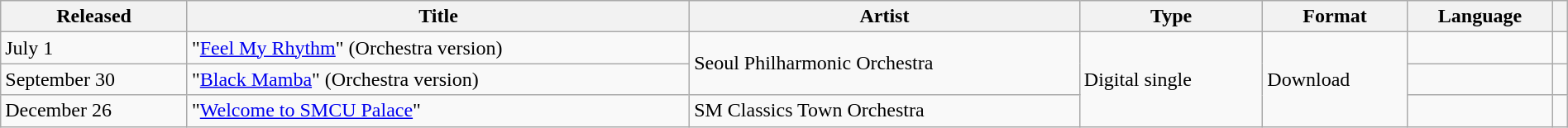<table class="wikitable" width="100%">
<tr>
<th>Released</th>
<th>Title</th>
<th>Artist</th>
<th>Type</th>
<th>Format</th>
<th>Language</th>
<th></th>
</tr>
<tr>
<td>July 1</td>
<td>"<a href='#'>Feel My Rhythm</a>" (Orchestra version)</td>
<td rowspan="2">Seoul Philharmonic Orchestra</td>
<td rowspan="3">Digital single</td>
<td rowspan="3">Download</td>
<td></td>
<td style="text-align: center;"></td>
</tr>
<tr>
<td>September 30</td>
<td>"<a href='#'>Black Mamba</a>" (Orchestra version)</td>
<td></td>
<td style="text-align: center;"></td>
</tr>
<tr>
<td>December 26</td>
<td>"<a href='#'>Welcome to SMCU Palace</a>"</td>
<td>SM Classics Town Orchestra</td>
<td></td>
<td style="text-align: center;"></td>
</tr>
</table>
